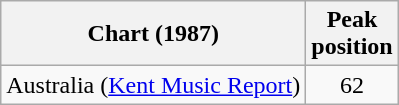<table class="wikitable">
<tr>
<th>Chart (1987)</th>
<th>Peak<br>position</th>
</tr>
<tr>
<td>Australia (<a href='#'>Kent Music Report</a>)</td>
<td style="text-align:center;">62</td>
</tr>
</table>
